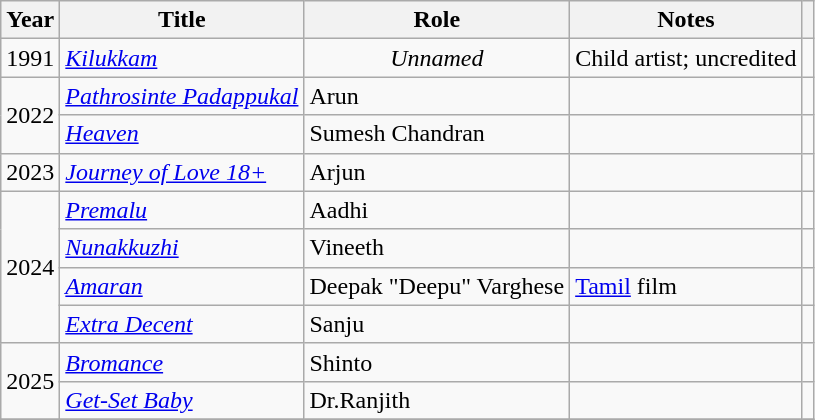<table class="wikitable sortable">
<tr>
<th>Year</th>
<th>Title</th>
<th>Role</th>
<th class="unsortable">Notes</th>
<th></th>
</tr>
<tr>
<td>1991</td>
<td><em><a href='#'>Kilukkam</a></em></td>
<td style="text-align: center;"><em>Unnamed</em></td>
<td>Child artist; uncredited</td>
<td></td>
</tr>
<tr>
<td rowspan=2>2022</td>
<td><em><a href='#'>Pathrosinte Padappukal</a></em></td>
<td>Arun</td>
<td></td>
<td></td>
</tr>
<tr>
<td><em><a href='#'>Heaven</a></em></td>
<td>Sumesh Chandran</td>
<td></td>
<td></td>
</tr>
<tr>
<td>2023</td>
<td><em><a href='#'>Journey of Love 18+</a></em></td>
<td>Arjun</td>
<td></td>
<td></td>
</tr>
<tr>
<td rowspan=4>2024</td>
<td><em><a href='#'>Premalu</a></em></td>
<td>Aadhi</td>
<td></td>
<td></td>
</tr>
<tr>
<td><em><a href='#'>Nunakkuzhi</a></em></td>
<td>Vineeth</td>
<td></td>
<td></td>
</tr>
<tr>
<td><em><a href='#'>Amaran</a></em></td>
<td>Deepak "Deepu" Varghese</td>
<td><a href='#'>Tamil</a> film</td>
<td></td>
</tr>
<tr>
<td><em><a href='#'>Extra Decent</a></em></td>
<td>Sanju</td>
<td></td>
<td></td>
</tr>
<tr>
<td rowspan=2>2025</td>
<td><em><a href='#'>Bromance</a></em></td>
<td>Shinto</td>
<td></td>
<td></td>
</tr>
<tr>
<td><em><a href='#'>Get-Set Baby</a></em></td>
<td>Dr.Ranjith</td>
<td></td>
<td></td>
</tr>
<tr>
</tr>
</table>
